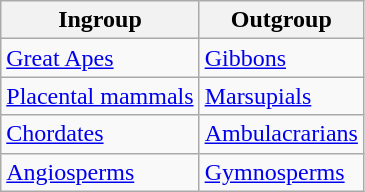<table class="wikitable">
<tr>
<th>Ingroup</th>
<th>Outgroup</th>
</tr>
<tr>
<td><a href='#'>Great Apes</a></td>
<td><a href='#'>Gibbons</a></td>
</tr>
<tr>
<td><a href='#'>Placental mammals</a></td>
<td><a href='#'>Marsupials</a></td>
</tr>
<tr>
<td><a href='#'>Chordates</a></td>
<td><a href='#'>Ambulacrarians</a></td>
</tr>
<tr>
<td><a href='#'>Angiosperms</a></td>
<td><a href='#'>Gymnosperms</a></td>
</tr>
</table>
